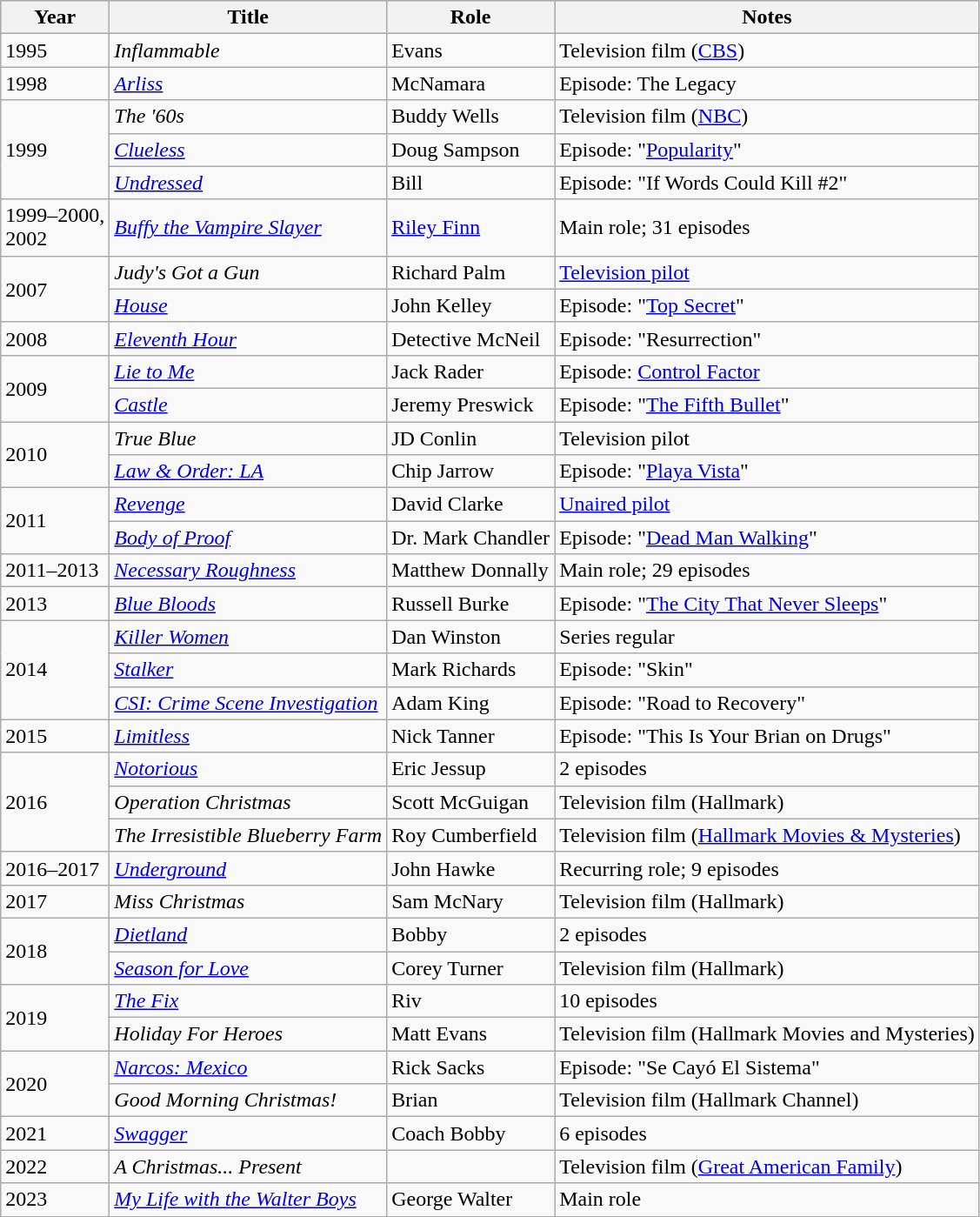<table class="wikitable">
<tr style="background:#ccc; text-align:center;">
<th>Year</th>
<th>Title</th>
<th>Role</th>
<th>Notes</th>
</tr>
<tr>
<td>1995</td>
<td><em>Inflammable</em></td>
<td>Evans</td>
<td>Television film (<a href='#'>CBS</a>)</td>
</tr>
<tr>
<td>1998</td>
<td><em><a href='#'>Arliss</a></em></td>
<td>McNamara</td>
<td>Episode: The Legacy</td>
</tr>
<tr>
<td rowspan="3">1999</td>
<td><em>The '60s</em></td>
<td>Buddy Wells</td>
<td>Television film (<a href='#'>NBC</a>)</td>
</tr>
<tr>
<td><em><a href='#'>Clueless</a></em></td>
<td>Doug Sampson</td>
<td>Episode: "<a href='#'>Popularity</a>"</td>
</tr>
<tr>
<td><em><a href='#'>Undressed</a></em></td>
<td>Bill</td>
<td>Episode: "If Words Could Kill #2"</td>
</tr>
<tr>
<td>1999–2000,<br>2002</td>
<td><em><a href='#'>Buffy the Vampire Slayer</a></em></td>
<td><a href='#'>Riley Finn</a></td>
<td>Main role; 31 episodes</td>
</tr>
<tr>
<td rowspan="2">2007</td>
<td><em>Judy's Got a Gun</em></td>
<td>Richard Palm</td>
<td><a href='#'>Television pilot</a></td>
</tr>
<tr>
<td><em><a href='#'>House</a></em></td>
<td>John Kelley</td>
<td>Episode: "<a href='#'>Top Secret</a>"</td>
</tr>
<tr>
<td>2008</td>
<td><em><a href='#'>Eleventh Hour</a></em></td>
<td>Detective McNeil</td>
<td>Episode: "Resurrection"</td>
</tr>
<tr>
<td rowspan="2">2009</td>
<td><em><a href='#'>Lie to Me</a></em></td>
<td>Jack Rader</td>
<td>Episode: <a href='#'>Control Factor</a></td>
</tr>
<tr>
<td><em><a href='#'>Castle</a></em></td>
<td>Jeremy Preswick</td>
<td>Episode: "<a href='#'>The Fifth Bullet</a>"</td>
</tr>
<tr>
<td rowspan="2">2010</td>
<td><em>True Blue</em></td>
<td>JD Conlin</td>
<td>Television pilot</td>
</tr>
<tr>
<td><em><a href='#'>Law & Order: LA</a></em></td>
<td>Chip Jarrow</td>
<td>Episode: "<a href='#'>Playa Vista</a>"</td>
</tr>
<tr>
<td rowspan="2">2011</td>
<td><em><a href='#'>Revenge</a></em></td>
<td>David Clarke</td>
<td><a href='#'>Unaired pilot</a></td>
</tr>
<tr>
<td><em><a href='#'>Body of Proof</a></em></td>
<td>Dr. Mark Chandler</td>
<td>Episode: "<a href='#'>Dead Man Walking</a>"</td>
</tr>
<tr>
<td>2011–2013</td>
<td><em><a href='#'>Necessary Roughness</a></em></td>
<td>Matthew Donnally</td>
<td>Main role; 29 episodes</td>
</tr>
<tr>
<td>2013</td>
<td><em><a href='#'>Blue Bloods</a></em></td>
<td>Russell Burke</td>
<td>Episode: "<a href='#'>The City That Never Sleeps</a>"</td>
</tr>
<tr>
<td rowspan="3">2014</td>
<td><em><a href='#'>Killer Women</a></em></td>
<td>Dan Winston</td>
<td>Series regular</td>
</tr>
<tr>
<td><em><a href='#'>Stalker</a></em></td>
<td>Mark Richards</td>
<td>Episode: "Skin"</td>
</tr>
<tr>
<td><em><a href='#'>CSI: Crime Scene Investigation</a></em></td>
<td>Adam King</td>
<td>Episode: "Road to Recovery"</td>
</tr>
<tr>
<td>2015</td>
<td><em><a href='#'>Limitless</a></em></td>
<td>Nick Tanner</td>
<td>Episode: "This Is Your Brian on Drugs"</td>
</tr>
<tr>
<td rowspan="3">2016</td>
<td><em><a href='#'>Notorious</a></em></td>
<td>Eric Jessup</td>
<td>2 episodes</td>
</tr>
<tr>
<td><em>Operation Christmas</em></td>
<td>Scott McGuigan</td>
<td>Television film (Hallmark)</td>
</tr>
<tr>
<td><em>The Irresistible Blueberry Farm</em></td>
<td>Roy Cumberfield</td>
<td>Television film (<a href='#'>Hallmark Movies & Mysteries</a>)</td>
</tr>
<tr>
<td>2016–2017</td>
<td><em><a href='#'>Underground</a></em></td>
<td>John Hawke</td>
<td>Recurring role; 9 episodes</td>
</tr>
<tr>
<td>2017</td>
<td><em>Miss Christmas</em></td>
<td>Sam McNary</td>
<td>Television film (Hallmark)</td>
</tr>
<tr>
<td rowspan="2">2018</td>
<td><em><a href='#'>Dietland</a></em></td>
<td>Bobby</td>
<td>2 episodes</td>
</tr>
<tr>
<td><em><a href='#'>Season for Love</a></em></td>
<td>Corey Turner</td>
<td>Television film (Hallmark)</td>
</tr>
<tr>
<td rowspan="2">2019</td>
<td><em><a href='#'>The Fix</a></em></td>
<td>Riv</td>
<td>10 episodes</td>
</tr>
<tr>
<td><em>Holiday For Heroes</em></td>
<td>Matt Evans</td>
<td>Television film (Hallmark Movies and Mysteries)</td>
</tr>
<tr>
<td rowspan="2">2020</td>
<td><em><a href='#'>Narcos: Mexico</a></em></td>
<td>Rick Sacks</td>
<td>Episode: "Se Cayó El Sistema"</td>
</tr>
<tr>
<td><em>Good Morning Christmas!</em></td>
<td>Brian</td>
<td>Television film (Hallmark Channel)</td>
</tr>
<tr>
<td>2021</td>
<td><em><a href='#'>Swagger</a></em></td>
<td>Coach Bobby</td>
<td>6 episodes</td>
</tr>
<tr>
<td>2022</td>
<td><em>A Christmas... Present</em></td>
<td></td>
<td>Television film (<a href='#'>Great American Family</a>)</td>
</tr>
<tr>
<td>2023</td>
<td><em><a href='#'>My Life with the Walter Boys</a></em></td>
<td>George Walter</td>
<td>Main role</td>
</tr>
</table>
